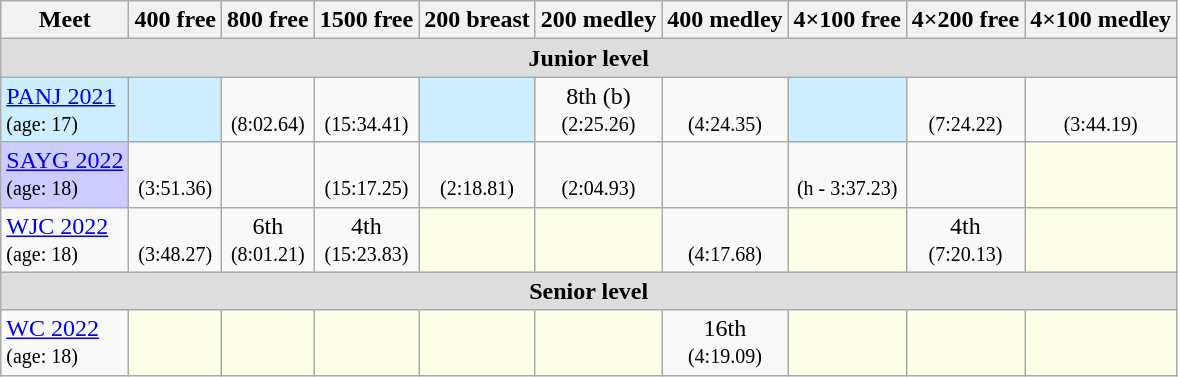<table class="sortable wikitable">
<tr>
<th>Meet</th>
<th class="unsortable">400 free</th>
<th class="unsortable">800 free</th>
<th class="unsortable">1500 free</th>
<th class="unsortable">200 breast</th>
<th class="unsortable">200 medley</th>
<th class="unsortable">400 medley</th>
<th class="unsortable">4×100 free</th>
<th class="unsortable">4×200 free</th>
<th class="unsortable">4×100 medley</th>
</tr>
<tr bgcolor="#DDDDDD">
<td colspan="10" align="center"><strong>Junior level</strong></td>
</tr>
<tr>
<td style="background:#cceeff"><a href='#'>PANJ 2021</a><br><small>(age: 17)</small></td>
<td style="background:#cceeff"></td>
<td align="center"><br><small>(8:02.64)</small></td>
<td align="center"><br><small>(15:34.41)</small></td>
<td style="background:#cceeff"></td>
<td align="center">8th (b)<br><small>(2:25.26)</small></td>
<td align="center"><br><small>(4:24.35)</small></td>
<td style="background:#cceeff"></td>
<td align="center"><br><small>(7:24.22)</small></td>
<td align="center"><br><small>(3:44.19)</small></td>
</tr>
<tr>
<td style="background:#ccccff"><a href='#'>SAYG 2022</a><br><small>(age: 18)</small></td>
<td align="center"><br><small>(3:51.36)</small></td>
<td></td>
<td align="center"><br><small>(15:17.25)</small></td>
<td align="center"><br><small>(2:18.81)</small></td>
<td align="center"><br><small>(2:04.93)</small></td>
<td></td>
<td align="center"><br><small>(h - 3:37.23)</small></td>
<td></td>
<td style="background:#fdffe7"></td>
</tr>
<tr>
<td><a href='#'>WJC 2022</a><br><small>(age: 18)</small></td>
<td align="center"><br><small>(3:48.27)</small></td>
<td align="center">6th<br><small>(8:01.21)</small></td>
<td align="center">4th<br><small>(15:23.83)</small></td>
<td style="background:#fdffe7"></td>
<td style="background:#fdffe7"></td>
<td align="center"><br><small>(4:17.68)</small></td>
<td style="background:#fdffe7"></td>
<td align="center">4th<br><small>(7:20.13)</small></td>
<td style="background:#fdffe7"></td>
</tr>
<tr bgcolor="#DDDDDD">
<td colspan="10" align="center"><strong>Senior level</strong></td>
</tr>
<tr>
<td><a href='#'>WC 2022</a><br><small>(age: 18)</small></td>
<td style="background:#fdffe7"></td>
<td style="background:#fdffe7"></td>
<td style="background:#fdffe7"></td>
<td style="background:#fdffe7"></td>
<td style="background:#fdffe7"></td>
<td align="center">16th<br><small>(4:19.09)</small></td>
<td style="background:#fdffe7"></td>
<td style="background:#fdffe7"></td>
<td style="background:#fdffe7"></td>
</tr>
</table>
